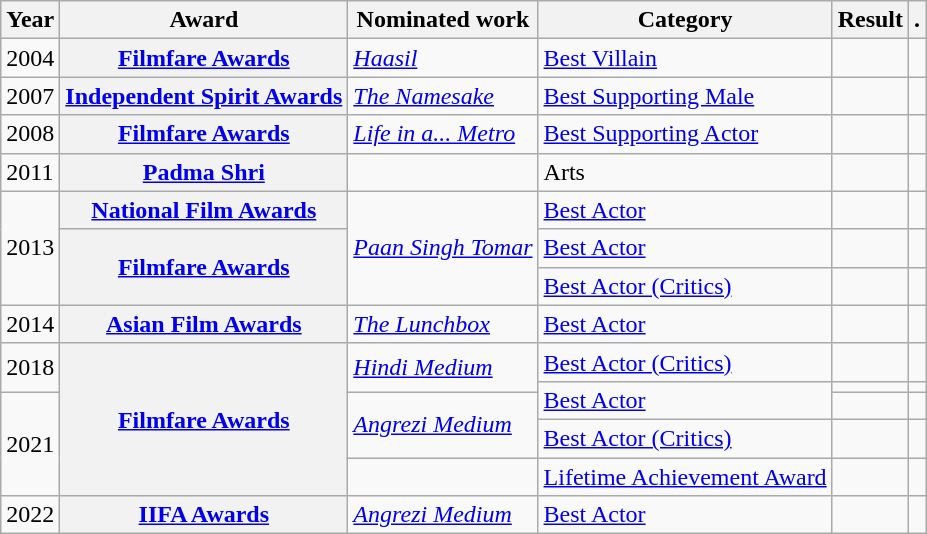<table class="wikitable sortable plainrowheaders">
<tr>
<th scope="col">Year</th>
<th scope="col">Award</th>
<th scope="col">Nominated work</th>
<th scope="col">Category</th>
<th scope="col">Result</th>
<th scope="col" class="unsortable">.</th>
</tr>
<tr>
<td>2004</td>
<th scope="row"><a href='#'>Filmfare Awards</a></th>
<td><em><a href='#'>Haasil</a></em></td>
<td><a href='#'>Best Villain</a></td>
<td></td>
<td style="text-align:center;"></td>
</tr>
<tr>
<td>2007</td>
<th scope="row"><a href='#'>Independent Spirit Awards</a></th>
<td><em><a href='#'>The Namesake</a></em></td>
<td><a href='#'>Best Supporting Male</a></td>
<td></td>
<td style="text-align:center;"></td>
</tr>
<tr>
<td>2008</td>
<th scope="row"><a href='#'>Filmfare Awards</a></th>
<td><em><a href='#'>Life in a... Metro</a></em></td>
<td><a href='#'>Best Supporting Actor</a></td>
<td></td>
<td style="text-align:center;"></td>
</tr>
<tr>
<td>2011</td>
<th scope="row"><a href='#'>Padma Shri</a></th>
<td></td>
<td>Arts</td>
<td></td>
<td style="text-align:center;"></td>
</tr>
<tr>
<td rowspan="3">2013</td>
<th scope="row"><a href='#'>National Film Awards</a></th>
<td rowspan="3"><em><a href='#'>Paan Singh Tomar</a></em></td>
<td><a href='#'>Best Actor</a></td>
<td></td>
<td style="text-align:center;"></td>
</tr>
<tr>
<th scope="row" rowspan="2"><a href='#'>Filmfare Awards</a></th>
<td><a href='#'>Best Actor</a></td>
<td></td>
<td style="text-align:center;"></td>
</tr>
<tr>
<td><a href='#'>Best Actor (Critics)</a></td>
<td></td>
<td style="text-align:center;"></td>
</tr>
<tr>
<td>2014</td>
<th scope="row"><a href='#'>Asian Film Awards</a></th>
<td><em><a href='#'>The Lunchbox</a></em></td>
<td><a href='#'>Best Actor</a></td>
<td></td>
<td style="text-align:center;"></td>
</tr>
<tr>
<td rowspan="2">2018</td>
<th rowspan="5" scope="row"><a href='#'>Filmfare Awards</a></th>
<td rowspan="2"><em><a href='#'>Hindi Medium</a></em></td>
<td><a href='#'>Best Actor (Critics)</a></td>
<td></td>
<td style="text-align:center;"></td>
</tr>
<tr>
<td rowspan="2"><a href='#'>Best Actor</a></td>
<td></td>
<td style="text-align:center;"></td>
</tr>
<tr>
<td rowspan="3">2021</td>
<td rowspan="2"><em><a href='#'>Angrezi Medium</a></em></td>
<td></td>
<td style="text-align:center;"></td>
</tr>
<tr>
<td><a href='#'>Best Actor (Critics)</a></td>
<td></td>
<td style="text-align:center;"></td>
</tr>
<tr>
<td></td>
<td><a href='#'>Lifetime Achievement Award</a></td>
<td></td>
<td style="text-align:center;"></td>
</tr>
<tr>
<td>2022</td>
<th scope="row"><a href='#'>IIFA Awards</a></th>
<td><em><a href='#'>Angrezi Medium</a></em></td>
<td><a href='#'>Best Actor</a></td>
<td></td>
<td style="text-align:center;"></td>
</tr>
</table>
